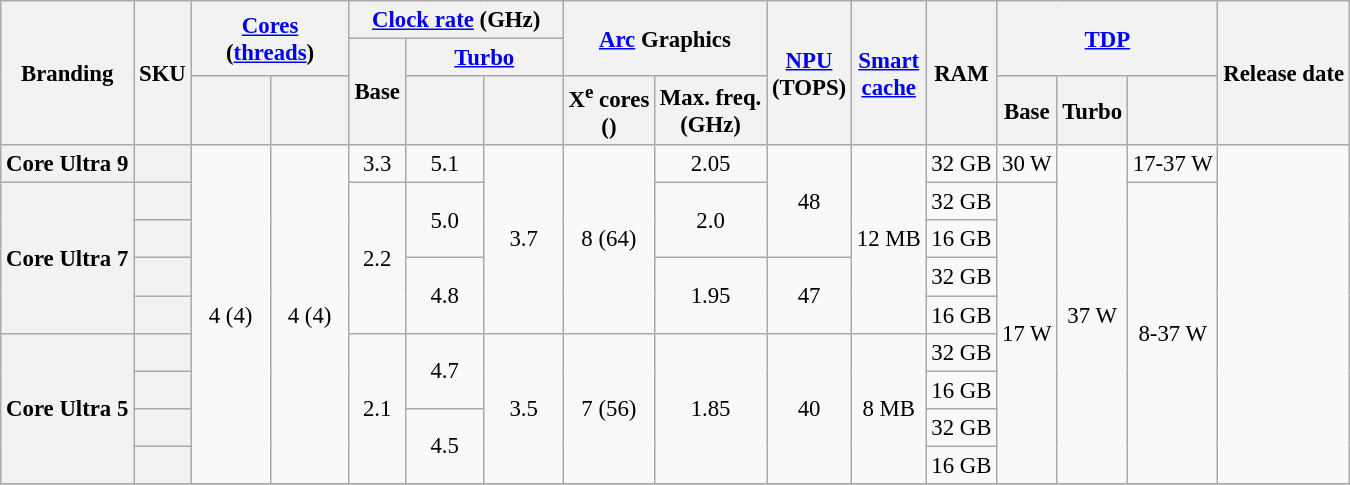<table class="wikitable sortable" style="text-align:center; white-space:nowrap; font-size:95%">
<tr>
<th rowspan="3">Branding</th>
<th rowspan="3">SKU</th>
<th colspan="2" rowspan="2"><a href='#'>Cores</a> <br> (<a href='#'>threads</a>)</th>
<th colspan="3"><a href='#'>Clock rate</a> (GHz)</th>
<th colspan="2" rowspan="2"><a href='#'>Arc</a> Graphics</th>
<th rowspan="3"><a href='#'>NPU</a> <br> (TOPS)</th>
<th rowspan="3"><a href='#'>Smart <br> cache</a></th>
<th rowspan="3">RAM</th>
<th colspan="3" rowspan="2"><a href='#'>TDP</a></th>
<th rowspan="3">Release date</th>
</tr>
<tr>
<th rowspan="2">Base</th>
<th colspan="2"><a href='#'>Turbo</a></th>
</tr>
<tr>
<th style="width:3em;"></th>
<th style="width:3em;"></th>
<th style="width:3em;"></th>
<th style="width:3em;"></th>
<th>X<sup>e</sup> cores<br>()</th>
<th>Max. freq.<br>(GHz)</th>
<th>Base</th>
<th>Turbo</th>
<th></th>
</tr>
<tr>
<th>Core Ultra 9</th>
<th></th>
<td rowspan="9">4 (4)</td>
<td rowspan="9">4 (4)</td>
<td>3.3</td>
<td>5.1</td>
<td rowspan="5">3.7</td>
<td rowspan="5">8 (64)</td>
<td>2.05</td>
<td rowspan="3">48</td>
<td rowspan="5">12 MB</td>
<td>32 GB</td>
<td>30 W</td>
<td rowspan="9">37 W</td>
<td>17-37 W</td>
<td rowspan="9"></td>
</tr>
<tr>
<th rowspan="4">Core Ultra 7</th>
<th></th>
<td rowspan="4">2.2</td>
<td rowspan="2">5.0</td>
<td rowspan="2">2.0</td>
<td>32 GB</td>
<td rowspan="8">17 W</td>
<td rowspan="8">8-37 W</td>
</tr>
<tr>
<th></th>
<td>16 GB</td>
</tr>
<tr>
<th></th>
<td rowspan="2">4.8</td>
<td rowspan="2">1.95</td>
<td rowspan="2">47</td>
<td>32 GB</td>
</tr>
<tr>
<th></th>
<td>16 GB</td>
</tr>
<tr>
<th rowspan="4">Core Ultra 5</th>
<th></th>
<td rowspan="4">2.1</td>
<td rowspan="2">4.7</td>
<td rowspan="4">3.5</td>
<td rowspan="4">7 (56)</td>
<td rowspan="4">1.85</td>
<td rowspan="4">40</td>
<td rowspan="4">8 MB</td>
<td>32 GB</td>
</tr>
<tr>
<th></th>
<td>16 GB</td>
</tr>
<tr>
<th></th>
<td rowspan="2">4.5</td>
<td>32 GB</td>
</tr>
<tr>
<th></th>
<td>16 GB</td>
</tr>
<tr>
</tr>
</table>
